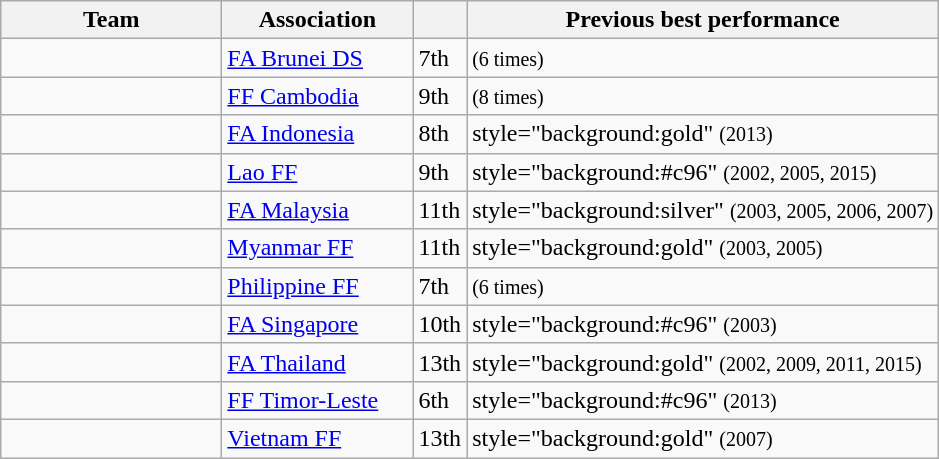<table class="wikitable sortable">
<tr>
<th style="width:140px;">Team</th>
<th style="width:120px;">Association</th>
<th></th>
<th>Previous best performance</th>
</tr>
<tr>
<td></td>
<td><a href='#'>FA Brunei DS</a></td>
<td>7th</td>
<td> <small>(6 times)</small></td>
</tr>
<tr>
<td></td>
<td><a href='#'>FF Cambodia</a></td>
<td>9th</td>
<td> <small>(8 times)</small></td>
</tr>
<tr>
<td></td>
<td><a href='#'>FA Indonesia</a></td>
<td>8th</td>
<td>style="background:gold"  <small>(2013)</small></td>
</tr>
<tr>
<td></td>
<td><a href='#'>Lao FF</a></td>
<td>9th</td>
<td>style="background:#c96"  <small>(2002, 2005, 2015)</small></td>
</tr>
<tr>
<td></td>
<td><a href='#'>FA Malaysia</a></td>
<td>11th</td>
<td>style="background:silver"  <small>(2003, 2005, 2006, 2007)</small></td>
</tr>
<tr>
<td></td>
<td><a href='#'>Myanmar FF</a></td>
<td>11th</td>
<td>style="background:gold"  <small>(2003, 2005)</small></td>
</tr>
<tr>
<td></td>
<td><a href='#'>Philippine FF</a></td>
<td>7th</td>
<td> <small>(6 times)</small></td>
</tr>
<tr>
<td></td>
<td><a href='#'>FA Singapore</a></td>
<td>10th</td>
<td>style="background:#c96"  <small>(2003)</small></td>
</tr>
<tr>
<td></td>
<td><a href='#'>FA Thailand</a></td>
<td>13th</td>
<td>style="background:gold"  <small>(2002, 2009, 2011, 2015)</small></td>
</tr>
<tr>
<td></td>
<td><a href='#'>FF Timor-Leste</a></td>
<td>6th</td>
<td>style="background:#c96"  <small>(2013)</small></td>
</tr>
<tr>
<td></td>
<td><a href='#'>Vietnam FF</a></td>
<td>13th</td>
<td>style="background:gold"  <small>(2007)</small></td>
</tr>
</table>
